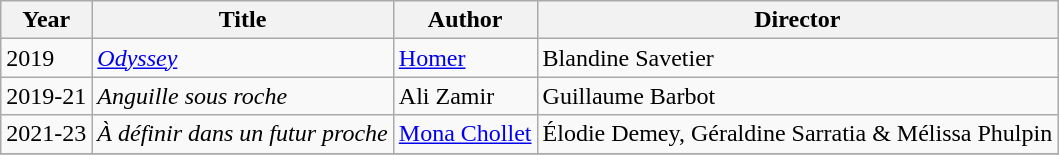<table class="wikitable">
<tr>
<th>Year</th>
<th>Title</th>
<th>Author</th>
<th>Director</th>
</tr>
<tr>
<td>2019</td>
<td><em><a href='#'>Odyssey</a></em></td>
<td><a href='#'>Homer</a></td>
<td>Blandine Savetier</td>
</tr>
<tr>
<td>2019-21</td>
<td><em>Anguille sous roche</em></td>
<td>Ali Zamir</td>
<td>Guillaume Barbot</td>
</tr>
<tr>
<td>2021-23</td>
<td><em>À définir dans un futur proche</em></td>
<td><a href='#'>Mona Chollet</a></td>
<td>Élodie Demey, Géraldine Sarratia & Mélissa Phulpin</td>
</tr>
<tr>
</tr>
</table>
